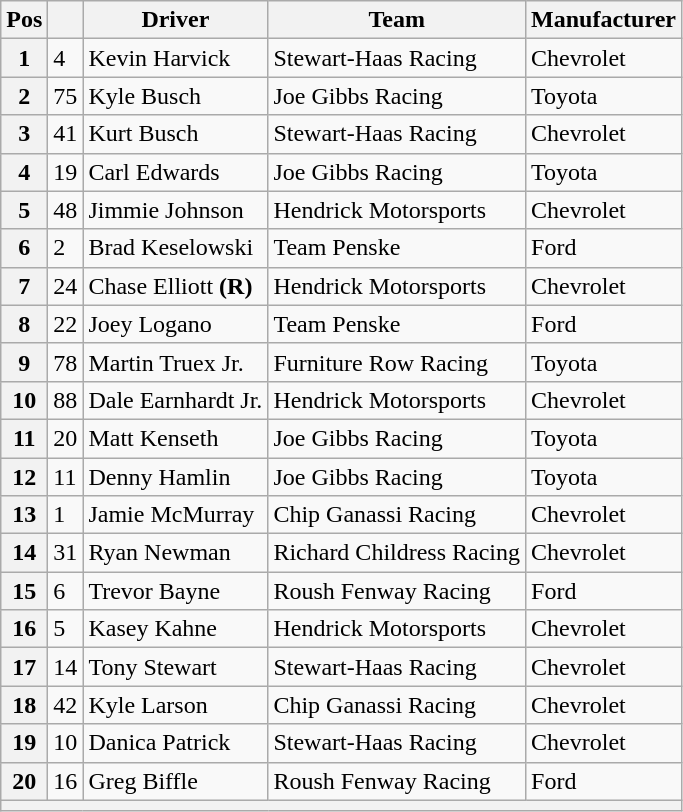<table class="wikitable">
<tr>
<th>Pos</th>
<th></th>
<th>Driver</th>
<th>Team</th>
<th>Manufacturer</th>
</tr>
<tr>
<th>1</th>
<td>4</td>
<td>Kevin Harvick</td>
<td>Stewart-Haas Racing</td>
<td>Chevrolet</td>
</tr>
<tr>
<th>2</th>
<td>75</td>
<td>Kyle Busch</td>
<td>Joe Gibbs Racing</td>
<td>Toyota</td>
</tr>
<tr>
<th>3</th>
<td>41</td>
<td>Kurt Busch</td>
<td>Stewart-Haas Racing</td>
<td>Chevrolet</td>
</tr>
<tr>
<th>4</th>
<td>19</td>
<td>Carl Edwards</td>
<td>Joe Gibbs Racing</td>
<td>Toyota</td>
</tr>
<tr>
<th>5</th>
<td>48</td>
<td>Jimmie Johnson</td>
<td>Hendrick Motorsports</td>
<td>Chevrolet</td>
</tr>
<tr>
<th>6</th>
<td>2</td>
<td>Brad Keselowski</td>
<td>Team Penske</td>
<td>Ford</td>
</tr>
<tr>
<th>7</th>
<td>24</td>
<td>Chase Elliott <strong>(R)</strong></td>
<td>Hendrick Motorsports</td>
<td>Chevrolet</td>
</tr>
<tr>
<th>8</th>
<td>22</td>
<td>Joey Logano</td>
<td>Team Penske</td>
<td>Ford</td>
</tr>
<tr>
<th>9</th>
<td>78</td>
<td>Martin Truex Jr.</td>
<td>Furniture Row Racing</td>
<td>Toyota</td>
</tr>
<tr>
<th>10</th>
<td>88</td>
<td>Dale Earnhardt Jr.</td>
<td>Hendrick Motorsports</td>
<td>Chevrolet</td>
</tr>
<tr>
<th>11</th>
<td>20</td>
<td>Matt Kenseth</td>
<td>Joe Gibbs Racing</td>
<td>Toyota</td>
</tr>
<tr>
<th>12</th>
<td>11</td>
<td>Denny Hamlin</td>
<td>Joe Gibbs Racing</td>
<td>Toyota</td>
</tr>
<tr>
<th>13</th>
<td>1</td>
<td>Jamie McMurray</td>
<td>Chip Ganassi Racing</td>
<td>Chevrolet</td>
</tr>
<tr>
<th>14</th>
<td>31</td>
<td>Ryan Newman</td>
<td>Richard Childress Racing</td>
<td>Chevrolet</td>
</tr>
<tr>
<th>15</th>
<td>6</td>
<td>Trevor Bayne</td>
<td>Roush Fenway Racing</td>
<td>Ford</td>
</tr>
<tr>
<th>16</th>
<td>5</td>
<td>Kasey Kahne</td>
<td>Hendrick Motorsports</td>
<td>Chevrolet</td>
</tr>
<tr>
<th>17</th>
<td>14</td>
<td>Tony Stewart</td>
<td>Stewart-Haas Racing</td>
<td>Chevrolet</td>
</tr>
<tr>
<th>18</th>
<td>42</td>
<td>Kyle Larson</td>
<td>Chip Ganassi Racing</td>
<td>Chevrolet</td>
</tr>
<tr>
<th>19</th>
<td>10</td>
<td>Danica Patrick</td>
<td>Stewart-Haas Racing</td>
<td>Chevrolet</td>
</tr>
<tr>
<th>20</th>
<td>16</td>
<td>Greg Biffle</td>
<td>Roush Fenway Racing</td>
<td>Ford</td>
</tr>
<tr>
<th colspan="5"></th>
</tr>
</table>
